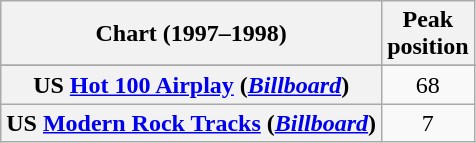<table class="wikitable sortable plainrowheaders" style="text-align:center">
<tr>
<th>Chart (1997–1998)</th>
<th>Peak<br>position</th>
</tr>
<tr>
</tr>
<tr>
</tr>
<tr>
</tr>
<tr>
</tr>
<tr>
<th scope="row">US <a href='#'>Hot 100 Airplay</a> (<em><a href='#'>Billboard</a></em>)</th>
<td>68</td>
</tr>
<tr>
<th scope="row">US <a href='#'>Modern Rock Tracks</a> (<em><a href='#'>Billboard</a></em>)</th>
<td>7</td>
</tr>
</table>
